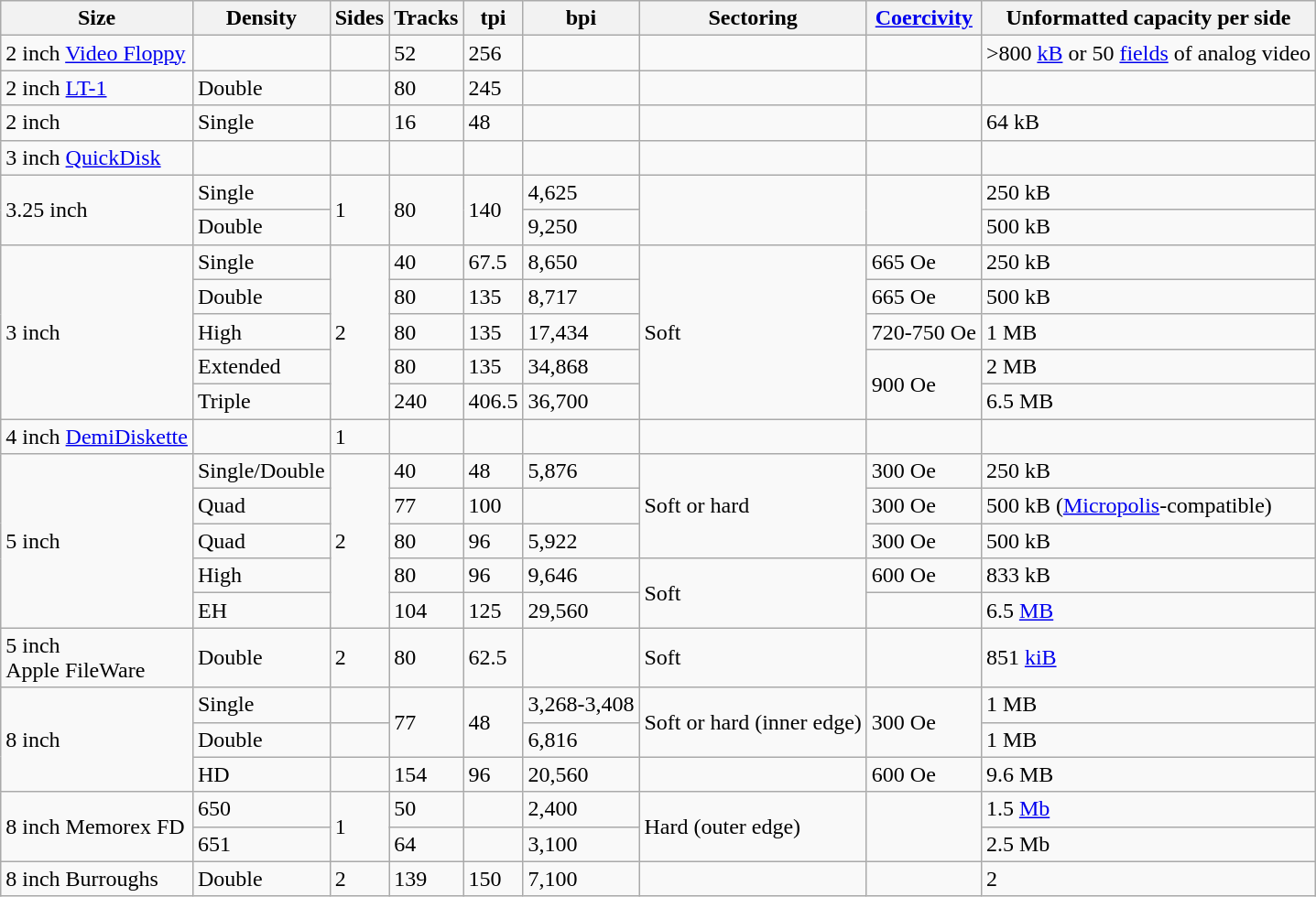<table class="wikitable mw-collapsible">
<tr>
<th>Size</th>
<th>Density</th>
<th>Sides</th>
<th>Tracks</th>
<th>tpi</th>
<th>bpi</th>
<th>Sectoring</th>
<th><a href='#'>Coercivity</a></th>
<th>Unformatted capacity per side</th>
</tr>
<tr>
<td>2 inch <a href='#'>Video Floppy</a></td>
<td></td>
<td></td>
<td>52</td>
<td>256</td>
<td></td>
<td></td>
<td></td>
<td>>800 <a href='#'>kB</a> or 50 <a href='#'>fields</a> of analog video</td>
</tr>
<tr>
<td>2 inch <a href='#'>LT-1</a></td>
<td>Double</td>
<td></td>
<td>80</td>
<td>245</td>
<td></td>
<td></td>
<td></td>
<td></td>
</tr>
<tr>
<td>2 inch</td>
<td>Single</td>
<td></td>
<td>16</td>
<td>48</td>
<td></td>
<td></td>
<td></td>
<td>64 kB</td>
</tr>
<tr>
<td>3 inch <a href='#'>QuickDisk</a></td>
<td></td>
<td></td>
<td></td>
<td></td>
<td></td>
<td></td>
<td></td>
<td></td>
</tr>
<tr>
<td rowspan="2">3.25 inch</td>
<td>Single</td>
<td rowspan="2">1</td>
<td rowspan="2">80</td>
<td rowspan="2">140</td>
<td>4,625</td>
<td rowspan="2"></td>
<td rowspan="2"></td>
<td>250 kB</td>
</tr>
<tr>
<td>Double</td>
<td>9,250</td>
<td>500 kB</td>
</tr>
<tr>
<td rowspan="5">3 inch</td>
<td>Single</td>
<td rowspan="5">2</td>
<td>40</td>
<td>67.5</td>
<td>8,650</td>
<td rowspan="5">Soft</td>
<td>665 Oe</td>
<td>250 kB</td>
</tr>
<tr>
<td>Double</td>
<td>80</td>
<td>135</td>
<td>8,717</td>
<td>665 Oe</td>
<td>500 kB</td>
</tr>
<tr>
<td>High</td>
<td>80</td>
<td>135</td>
<td>17,434</td>
<td>720-750 Oe</td>
<td>1 MB</td>
</tr>
<tr>
<td>Extended</td>
<td>80</td>
<td>135</td>
<td>34,868</td>
<td rowspan="2">900 Oe</td>
<td>2 MB</td>
</tr>
<tr>
<td>Triple</td>
<td>240</td>
<td>406.5</td>
<td>36,700</td>
<td>6.5 MB</td>
</tr>
<tr>
<td>4 inch <a href='#'>DemiDiskette</a></td>
<td></td>
<td>1</td>
<td></td>
<td></td>
<td></td>
<td></td>
<td></td>
<td></td>
</tr>
<tr>
<td rowspan="5">5 inch</td>
<td>Single/Double</td>
<td rowspan="5">2</td>
<td>40</td>
<td>48</td>
<td>5,876</td>
<td rowspan="3">Soft or hard</td>
<td>300 Oe</td>
<td>250 kB</td>
</tr>
<tr>
<td>Quad</td>
<td>77</td>
<td>100</td>
<td></td>
<td>300 Oe</td>
<td>500 kB (<a href='#'>Micropolis</a>-compatible)</td>
</tr>
<tr>
<td>Quad</td>
<td>80</td>
<td>96</td>
<td>5,922</td>
<td>300 Oe</td>
<td>500 kB</td>
</tr>
<tr>
<td>High</td>
<td>80</td>
<td>96</td>
<td>9,646</td>
<td rowspan="2">Soft</td>
<td>600 Oe</td>
<td>833 kB</td>
</tr>
<tr>
<td>EH</td>
<td>104</td>
<td>125</td>
<td>29,560</td>
<td></td>
<td>6.5 <a href='#'>MB</a></td>
</tr>
<tr>
<td>5 inch<br>Apple FileWare</td>
<td>Double</td>
<td>2</td>
<td>80</td>
<td>62.5</td>
<td></td>
<td>Soft</td>
<td></td>
<td>851 <a href='#'>kiB</a></td>
</tr>
<tr>
<td rowspan="3">8 inch</td>
<td>Single</td>
<td></td>
<td rowspan="2">77</td>
<td rowspan="2">48</td>
<td>3,268-3,408</td>
<td rowspan="2">Soft or hard (inner edge)</td>
<td rowspan="2">300 Oe</td>
<td>1 MB</td>
</tr>
<tr>
<td>Double</td>
<td></td>
<td>6,816</td>
<td>1 MB</td>
</tr>
<tr>
<td>HD</td>
<td></td>
<td>154</td>
<td>96</td>
<td>20,560</td>
<td></td>
<td>600 Oe</td>
<td>9.6 MB</td>
</tr>
<tr>
<td rowspan="2">8 inch Memorex FD</td>
<td>650</td>
<td rowspan="2">1</td>
<td>50</td>
<td></td>
<td>2,400</td>
<td rowspan="2">Hard (outer edge)</td>
<td rowspan="2"></td>
<td>1.5 <a href='#'>Mb</a></td>
</tr>
<tr>
<td>651</td>
<td>64</td>
<td></td>
<td>3,100</td>
<td>2.5 Mb</td>
</tr>
<tr>
<td>8 inch Burroughs</td>
<td>Double</td>
<td>2</td>
<td>139</td>
<td>150</td>
<td>7,100</td>
<td></td>
<td></td>
<td>2</td>
</tr>
</table>
